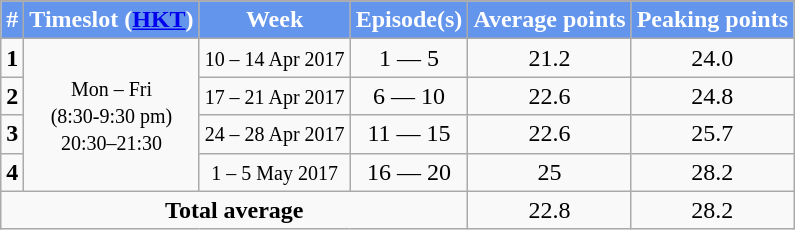<table class="wikitable" style="text-align:center;">
<tr style="background:cornflowerblue; color:white" align="center">
</tr>
<tr>
<th style="background:cornflowerblue; color:white" align="center">#</th>
<th style="background:cornflowerblue; color:white" align="center">Timeslot (<a href='#'>HKT</a>)</th>
<th style="background:cornflowerblue; color:white" align="center">Week</th>
<th style="background:cornflowerblue; color:white" align="center">Episode(s)</th>
<th style="background:cornflowerblue; color:white" align="center">Average points</th>
<th style="background:cornflowerblue; color:white" align="center">Peaking points</th>
</tr>
<tr>
<td><strong>1</strong></td>
<td rowspan="4"><small>Mon – Fri<br>(8:30-9:30 pm)<br>20:30–21:30</small></td>
<td><small>10 – 14 Apr 2017</small></td>
<td>1 — 5</td>
<td>21.2</td>
<td>24.0</td>
</tr>
<tr>
<td><strong>2</strong></td>
<td><small>17 – 21 Apr 2017</small></td>
<td>6 — 10</td>
<td>22.6</td>
<td>24.8</td>
</tr>
<tr>
<td><strong>3</strong></td>
<td><small>24 – 28 Apr 2017</small></td>
<td>11 — 15</td>
<td>22.6</td>
<td>25.7</td>
</tr>
<tr>
<td><strong>4</strong></td>
<td><small>1 – 5 May 2017</small></td>
<td>16 — 20</td>
<td>25</td>
<td>28.2</td>
</tr>
<tr>
<td colspan="4"><strong>Total average</strong></td>
<td>22.8</td>
<td>28.2</td>
</tr>
</table>
